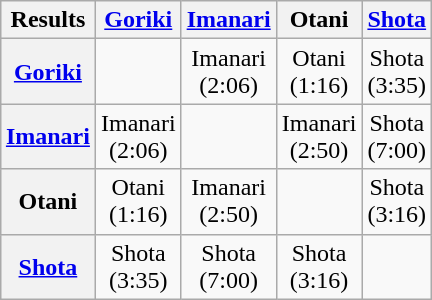<table class="wikitable" style="margin: 1em auto 1em auto">
<tr align="center">
<th>Results</th>
<th><a href='#'>Goriki</a></th>
<th><a href='#'>Imanari</a></th>
<th>Otani</th>
<th><a href='#'>Shota</a></th>
</tr>
<tr align="center">
<th><a href='#'>Goriki</a></th>
<td></td>
<td>Imanari<br>(2:06)</td>
<td>Otani<br>(1:16)</td>
<td>Shota<br>(3:35)</td>
</tr>
<tr align="center">
<th><a href='#'>Imanari</a></th>
<td>Imanari<br>(2:06)</td>
<td></td>
<td>Imanari<br>(2:50)</td>
<td>Shota<br>(7:00)</td>
</tr>
<tr align="center">
<th>Otani</th>
<td>Otani<br>(1:16)</td>
<td>Imanari<br>(2:50)</td>
<td></td>
<td>Shota<br>(3:16)</td>
</tr>
<tr align="center">
<th><a href='#'>Shota</a></th>
<td>Shota<br>(3:35)</td>
<td>Shota<br>(7:00)</td>
<td>Shota<br>(3:16)</td>
<td></td>
</tr>
</table>
